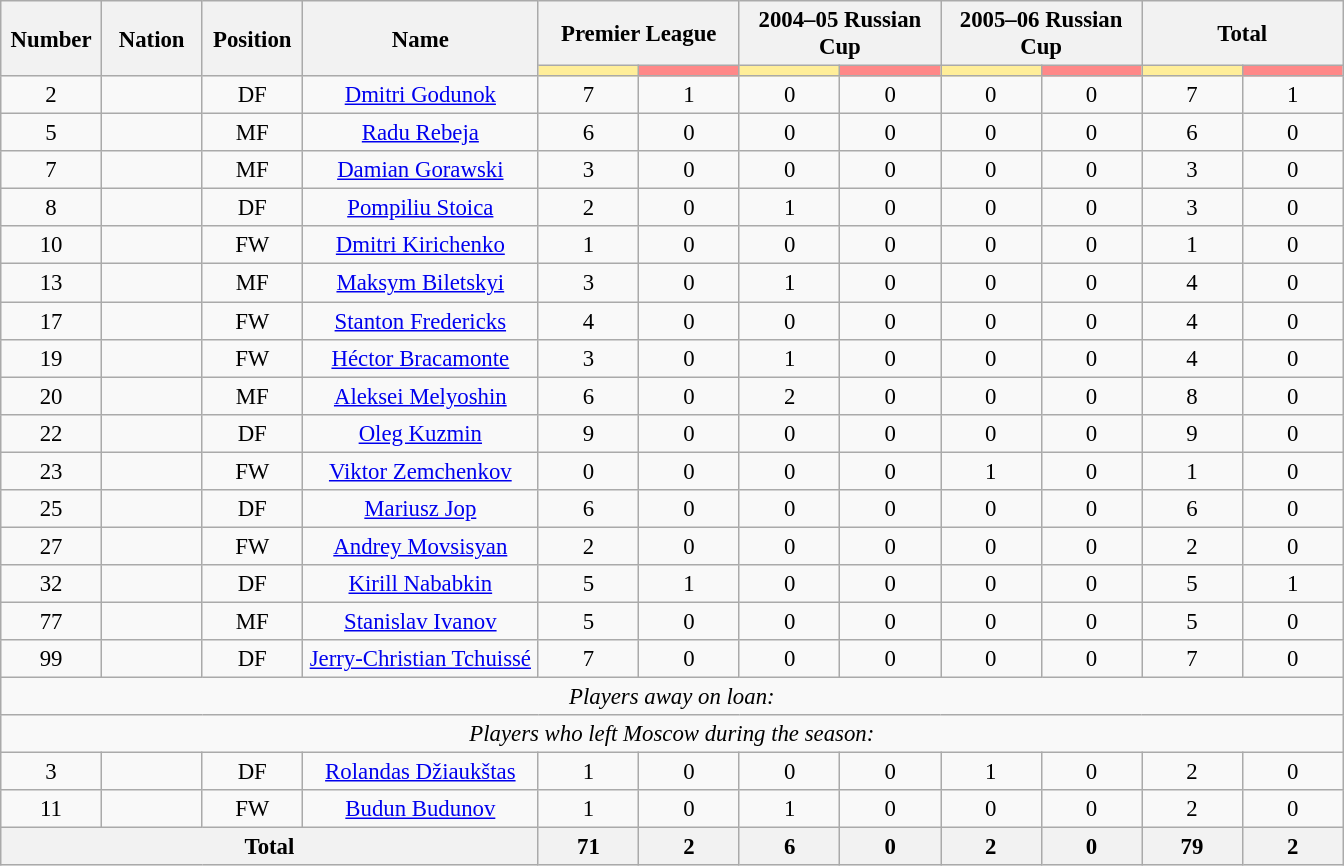<table class="wikitable" style="font-size: 95%; text-align: center;">
<tr>
<th rowspan=2 width=60>Number</th>
<th rowspan=2 width=60>Nation</th>
<th rowspan=2 width=60>Position</th>
<th rowspan=2 width=150>Name</th>
<th colspan=2>Premier League</th>
<th colspan=2>2004–05 Russian Cup</th>
<th colspan=2>2005–06 Russian Cup</th>
<th colspan=2>Total</th>
</tr>
<tr>
<th style="width:60px; background:#fe9;"></th>
<th style="width:60px; background:#ff8888;"></th>
<th style="width:60px; background:#fe9;"></th>
<th style="width:60px; background:#ff8888;"></th>
<th style="width:60px; background:#fe9;"></th>
<th style="width:60px; background:#ff8888;"></th>
<th style="width:60px; background:#fe9;"></th>
<th style="width:60px; background:#ff8888;"></th>
</tr>
<tr>
<td>2</td>
<td></td>
<td>DF</td>
<td><a href='#'>Dmitri Godunok</a></td>
<td>7</td>
<td>1</td>
<td>0</td>
<td>0</td>
<td>0</td>
<td>0</td>
<td>7</td>
<td>1</td>
</tr>
<tr>
<td>5</td>
<td></td>
<td>MF</td>
<td><a href='#'>Radu Rebeja</a></td>
<td>6</td>
<td>0</td>
<td>0</td>
<td>0</td>
<td>0</td>
<td>0</td>
<td>6</td>
<td>0</td>
</tr>
<tr>
<td>7</td>
<td></td>
<td>MF</td>
<td><a href='#'>Damian Gorawski</a></td>
<td>3</td>
<td>0</td>
<td>0</td>
<td>0</td>
<td>0</td>
<td>0</td>
<td>3</td>
<td>0</td>
</tr>
<tr>
<td>8</td>
<td></td>
<td>DF</td>
<td><a href='#'>Pompiliu Stoica</a></td>
<td>2</td>
<td>0</td>
<td>1</td>
<td>0</td>
<td>0</td>
<td>0</td>
<td>3</td>
<td>0</td>
</tr>
<tr>
<td>10</td>
<td></td>
<td>FW</td>
<td><a href='#'>Dmitri Kirichenko</a></td>
<td>1</td>
<td>0</td>
<td>0</td>
<td>0</td>
<td>0</td>
<td>0</td>
<td>1</td>
<td>0</td>
</tr>
<tr>
<td>13</td>
<td></td>
<td>MF</td>
<td><a href='#'>Maksym Biletskyi</a></td>
<td>3</td>
<td>0</td>
<td>1</td>
<td>0</td>
<td>0</td>
<td>0</td>
<td>4</td>
<td>0</td>
</tr>
<tr>
<td>17</td>
<td></td>
<td>FW</td>
<td><a href='#'>Stanton Fredericks</a></td>
<td>4</td>
<td>0</td>
<td>0</td>
<td>0</td>
<td>0</td>
<td>0</td>
<td>4</td>
<td>0</td>
</tr>
<tr>
<td>19</td>
<td></td>
<td>FW</td>
<td><a href='#'>Héctor Bracamonte</a></td>
<td>3</td>
<td>0</td>
<td>1</td>
<td>0</td>
<td>0</td>
<td>0</td>
<td>4</td>
<td>0</td>
</tr>
<tr>
<td>20</td>
<td></td>
<td>MF</td>
<td><a href='#'>Aleksei Melyoshin</a></td>
<td>6</td>
<td>0</td>
<td>2</td>
<td>0</td>
<td>0</td>
<td>0</td>
<td>8</td>
<td>0</td>
</tr>
<tr>
<td>22</td>
<td></td>
<td>DF</td>
<td><a href='#'>Oleg Kuzmin</a></td>
<td>9</td>
<td>0</td>
<td>0</td>
<td>0</td>
<td>0</td>
<td>0</td>
<td>9</td>
<td>0</td>
</tr>
<tr>
<td>23</td>
<td></td>
<td>FW</td>
<td><a href='#'>Viktor Zemchenkov</a></td>
<td>0</td>
<td>0</td>
<td>0</td>
<td>0</td>
<td>1</td>
<td>0</td>
<td>1</td>
<td>0</td>
</tr>
<tr>
<td>25</td>
<td></td>
<td>DF</td>
<td><a href='#'>Mariusz Jop</a></td>
<td>6</td>
<td>0</td>
<td>0</td>
<td>0</td>
<td>0</td>
<td>0</td>
<td>6</td>
<td>0</td>
</tr>
<tr>
<td>27</td>
<td></td>
<td>FW</td>
<td><a href='#'>Andrey Movsisyan</a></td>
<td>2</td>
<td>0</td>
<td>0</td>
<td>0</td>
<td>0</td>
<td>0</td>
<td>2</td>
<td>0</td>
</tr>
<tr>
<td>32</td>
<td></td>
<td>DF</td>
<td><a href='#'>Kirill Nababkin</a></td>
<td>5</td>
<td>1</td>
<td>0</td>
<td>0</td>
<td>0</td>
<td>0</td>
<td>5</td>
<td>1</td>
</tr>
<tr>
<td>77</td>
<td></td>
<td>MF</td>
<td><a href='#'>Stanislav Ivanov</a></td>
<td>5</td>
<td>0</td>
<td>0</td>
<td>0</td>
<td>0</td>
<td>0</td>
<td>5</td>
<td>0</td>
</tr>
<tr>
<td>99</td>
<td></td>
<td>DF</td>
<td><a href='#'>Jerry-Christian Tchuissé</a></td>
<td>7</td>
<td>0</td>
<td>0</td>
<td>0</td>
<td>0</td>
<td>0</td>
<td>7</td>
<td>0</td>
</tr>
<tr>
<td colspan="14"><em>Players away on loan:</em></td>
</tr>
<tr>
<td colspan="14"><em>Players who left Moscow during the season:</em></td>
</tr>
<tr>
<td>3</td>
<td></td>
<td>DF</td>
<td><a href='#'>Rolandas Džiaukštas</a></td>
<td>1</td>
<td>0</td>
<td>0</td>
<td>0</td>
<td>1</td>
<td>0</td>
<td>2</td>
<td>0</td>
</tr>
<tr>
<td>11</td>
<td></td>
<td>FW</td>
<td><a href='#'>Budun Budunov</a></td>
<td>1</td>
<td>0</td>
<td>1</td>
<td>0</td>
<td>0</td>
<td>0</td>
<td>2</td>
<td>0</td>
</tr>
<tr>
<th colspan=4>Total</th>
<th>71</th>
<th>2</th>
<th>6</th>
<th>0</th>
<th>2</th>
<th>0</th>
<th>79</th>
<th>2</th>
</tr>
</table>
